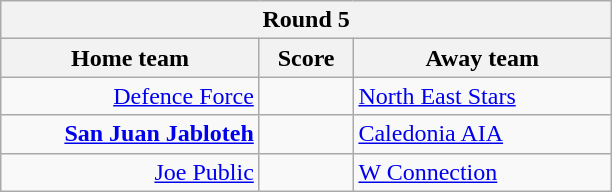<table class="wikitable" style="float:left; margin-right:1em">
<tr>
<th colspan=3>Round 5</th>
</tr>
<tr>
<th width="165">Home team</th>
<th width="55">Score</th>
<th width="165">Away team</th>
</tr>
<tr>
<td align="right"><a href='#'>Defence Force</a></td>
<td align="center"></td>
<td><a href='#'>North East Stars</a></td>
</tr>
<tr>
<td align="right"><strong><a href='#'>San Juan Jabloteh</a></strong></td>
<td align="center"></td>
<td><a href='#'>Caledonia AIA</a></td>
</tr>
<tr>
<td align="right"><a href='#'>Joe Public</a></td>
<td align="center"></td>
<td><a href='#'>W Connection</a></td>
</tr>
</table>
